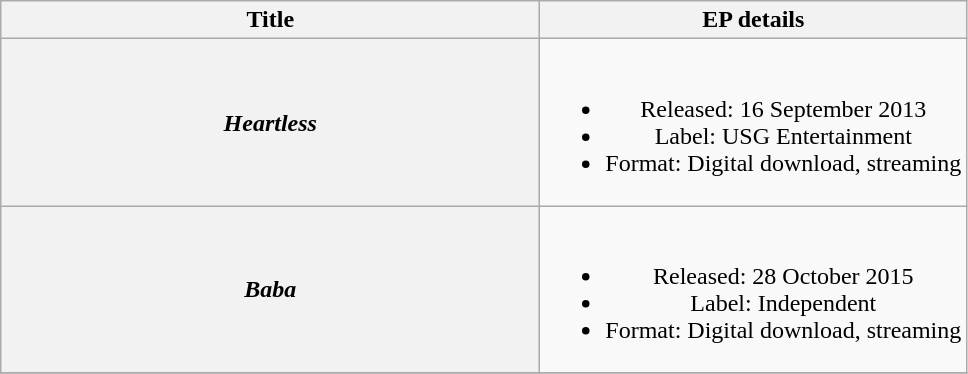<table class="wikitable plainrowheaders" style="text-align:center;">
<tr>
<th style="width:22em;">Title</th>
<th>EP details</th>
</tr>
<tr>
<th scope="row"><em>Heartless</em></th>
<td><br><ul><li>Released: 16 September 2013</li><li>Label: USG Entertainment</li><li>Format: Digital download, streaming</li></ul></td>
</tr>
<tr>
<th scope="row"><em>Baba</em></th>
<td><br><ul><li>Released: 28 October 2015</li><li>Label: Independent</li><li>Format: Digital download, streaming</li></ul></td>
</tr>
<tr>
</tr>
</table>
